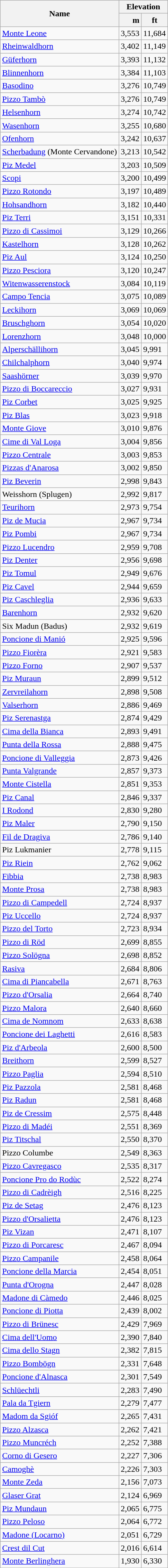<table class="wikitable sortable">
<tr>
<th rowspan=2>Name</th>
<th colspan=2>Elevation</th>
</tr>
<tr>
<th style="text-align:Right;">m</th>
<th>ft</th>
</tr>
<tr>
<td><a href='#'>Monte Leone</a></td>
<td>3,553</td>
<td>11,684</td>
</tr>
<tr>
<td><a href='#'>Rheinwaldhorn</a></td>
<td>3,402</td>
<td>11,149</td>
</tr>
<tr>
<td><a href='#'>Güferhorn</a></td>
<td>3,393</td>
<td>11,132</td>
</tr>
<tr>
<td><a href='#'>Blinnenhorn</a></td>
<td>3,384</td>
<td>11,103</td>
</tr>
<tr>
<td><a href='#'>Basodino</a></td>
<td>3,276</td>
<td>10,749</td>
</tr>
<tr>
<td><a href='#'>Pizzo Tambò</a></td>
<td>3,276</td>
<td>10,749</td>
</tr>
<tr>
<td><a href='#'>Helsenhorn</a></td>
<td>3,274</td>
<td>10,742</td>
</tr>
<tr>
<td><a href='#'>Wasenhorn</a></td>
<td>3,255</td>
<td>10,680</td>
</tr>
<tr>
<td><a href='#'>Ofenhorn</a></td>
<td>3,242</td>
<td>10,637</td>
</tr>
<tr>
<td><a href='#'>Scherbadung</a> (Monte Cervandone)</td>
<td>3,213</td>
<td>10,542</td>
</tr>
<tr>
<td><a href='#'>Piz Medel</a></td>
<td>3,203</td>
<td>10,509</td>
</tr>
<tr>
<td><a href='#'>Scopi</a></td>
<td>3,200</td>
<td>10,499</td>
</tr>
<tr>
<td><a href='#'>Pizzo Rotondo</a></td>
<td>3,197</td>
<td>10,489</td>
</tr>
<tr>
<td><a href='#'>Hohsandhorn</a></td>
<td>3,182</td>
<td>10,440</td>
</tr>
<tr>
<td><a href='#'>Piz Terri</a></td>
<td>3,151</td>
<td>10,331</td>
</tr>
<tr>
<td><a href='#'>Pizzo di Cassimoi</a></td>
<td>3,129</td>
<td>10,266</td>
</tr>
<tr>
<td><a href='#'>Kastelhorn</a></td>
<td>3,128</td>
<td>10,262</td>
</tr>
<tr>
<td><a href='#'>Piz Aul</a></td>
<td>3,124</td>
<td>10,250</td>
</tr>
<tr>
<td><a href='#'>Pizzo Pesciora</a></td>
<td>3,120</td>
<td>10,247</td>
</tr>
<tr>
<td><a href='#'>Witenwasserenstock</a></td>
<td>3,084</td>
<td>10,119</td>
</tr>
<tr>
<td><a href='#'>Campo Tencia</a></td>
<td>3,075</td>
<td>10,089</td>
</tr>
<tr>
<td><a href='#'>Leckihorn</a></td>
<td>3,069</td>
<td>10,069</td>
</tr>
<tr>
<td><a href='#'>Bruschghorn</a></td>
<td>3,054</td>
<td>10,020</td>
</tr>
<tr>
<td><a href='#'>Lorenzhorn</a></td>
<td>3,048</td>
<td>10,000</td>
</tr>
<tr>
<td><a href='#'>Alperschällihorn</a></td>
<td>3,045</td>
<td>9,991</td>
</tr>
<tr>
<td><a href='#'>Chilchalphorn</a></td>
<td>3,040</td>
<td>9,974</td>
</tr>
<tr>
<td><a href='#'>Saashörner</a></td>
<td>3,039</td>
<td>9,970</td>
</tr>
<tr>
<td><a href='#'>Pizzo di Boccareccio</a></td>
<td>3,027</td>
<td>9,931</td>
</tr>
<tr>
<td><a href='#'>Piz Corbet</a></td>
<td>3,025</td>
<td>9,925</td>
</tr>
<tr>
<td><a href='#'>Piz Blas</a></td>
<td>3,023</td>
<td>9,918</td>
</tr>
<tr>
<td><a href='#'>Monte Giove</a></td>
<td>3,010</td>
<td>9,876</td>
</tr>
<tr>
<td><a href='#'>Cime di Val Loga</a></td>
<td>3,004</td>
<td>9,856</td>
</tr>
<tr>
<td><a href='#'>Pizzo Centrale</a></td>
<td>3,003</td>
<td>9,853</td>
</tr>
<tr>
<td><a href='#'>Pizzas d'Anarosa</a></td>
<td>3,002</td>
<td>9,850</td>
</tr>
<tr>
<td><a href='#'>Piz Beverin</a></td>
<td>2,998</td>
<td>9,843</td>
</tr>
<tr>
<td>Weisshorn (Splugen)</td>
<td>2,992</td>
<td>9,817</td>
</tr>
<tr>
<td><a href='#'>Teurihorn</a></td>
<td>2,973</td>
<td>9,754</td>
</tr>
<tr>
<td><a href='#'>Piz de Mucia</a></td>
<td>2,967</td>
<td>9,734</td>
</tr>
<tr>
<td><a href='#'>Piz Pombi</a></td>
<td>2,967</td>
<td>9,734</td>
</tr>
<tr>
<td><a href='#'>Pizzo Lucendro</a></td>
<td>2,959</td>
<td>9,708</td>
</tr>
<tr>
<td><a href='#'>Piz Denter</a></td>
<td>2,956</td>
<td>9,698</td>
</tr>
<tr>
<td><a href='#'>Piz Tomul</a></td>
<td>2,949</td>
<td>9,676</td>
</tr>
<tr>
<td><a href='#'>Piz Cavel</a></td>
<td>2,944</td>
<td>9,659</td>
</tr>
<tr>
<td><a href='#'>Piz Caschleglia</a></td>
<td>2,936</td>
<td>9,633</td>
</tr>
<tr>
<td><a href='#'>Barenhorn</a></td>
<td>2,932</td>
<td>9,620</td>
</tr>
<tr>
<td>Six Madun (Badus)</td>
<td>2,932</td>
<td>9,619</td>
</tr>
<tr>
<td><a href='#'>Poncione di Manió</a></td>
<td>2,925</td>
<td>9,596</td>
</tr>
<tr>
<td><a href='#'>Pizzo Fiorèra</a></td>
<td>2,921</td>
<td>9,583</td>
</tr>
<tr>
<td><a href='#'>Pizzo Forno</a></td>
<td>2,907</td>
<td>9,537</td>
</tr>
<tr>
<td><a href='#'>Piz Muraun</a></td>
<td>2,899</td>
<td>9,512</td>
</tr>
<tr>
<td><a href='#'>Zervreilahorn</a></td>
<td>2,898</td>
<td>9,508</td>
</tr>
<tr>
<td><a href='#'>Valserhorn</a></td>
<td>2,886</td>
<td>9,469</td>
</tr>
<tr>
<td><a href='#'>Piz Serenastga</a></td>
<td>2,874</td>
<td>9,429</td>
</tr>
<tr>
<td><a href='#'>Cima della Bianca</a></td>
<td>2,893</td>
<td>9,491</td>
</tr>
<tr>
<td><a href='#'>Punta della Rossa</a></td>
<td>2,888</td>
<td>9,475</td>
</tr>
<tr>
<td><a href='#'>Poncione di Valleggia</a></td>
<td>2,873</td>
<td>9,426</td>
</tr>
<tr>
<td><a href='#'>Punta Valgrande</a></td>
<td>2,857</td>
<td>9,373</td>
</tr>
<tr>
<td><a href='#'>Monte Cistella</a></td>
<td>2,851</td>
<td>9,353</td>
</tr>
<tr>
<td><a href='#'>Piz Canal</a></td>
<td>2,846</td>
<td>9,337</td>
</tr>
<tr>
<td><a href='#'>I Rodond</a></td>
<td>2,830</td>
<td>9,280</td>
</tr>
<tr>
<td><a href='#'>Piz Maler</a></td>
<td>2,790</td>
<td>9,150</td>
</tr>
<tr>
<td><a href='#'>Fil de Dragiva</a></td>
<td>2,786</td>
<td>9,140</td>
</tr>
<tr>
<td>Piz Lukmanier</td>
<td>2,778</td>
<td>9,115</td>
</tr>
<tr>
<td><a href='#'>Piz Riein</a></td>
<td>2,762</td>
<td>9,062</td>
</tr>
<tr>
<td><a href='#'>Fibbia</a></td>
<td>2,738</td>
<td>8,983</td>
</tr>
<tr>
<td><a href='#'>Monte Prosa</a></td>
<td>2,738</td>
<td>8,983</td>
</tr>
<tr>
<td><a href='#'>Pizzo di Campedell</a></td>
<td>2,724</td>
<td>8,937</td>
</tr>
<tr>
<td><a href='#'>Piz Uccello</a></td>
<td>2,724</td>
<td>8,937</td>
</tr>
<tr>
<td><a href='#'>Pizzo del Torto</a></td>
<td>2,723</td>
<td>8,934</td>
</tr>
<tr>
<td><a href='#'>Pizzo di Röd</a></td>
<td>2,699</td>
<td>8,855</td>
</tr>
<tr>
<td><a href='#'>Pizzo Solögna</a></td>
<td>2,698</td>
<td>8,852</td>
</tr>
<tr>
<td><a href='#'>Rasiva</a></td>
<td>2,684</td>
<td>8,806</td>
</tr>
<tr>
<td><a href='#'>Cima di Piancabella</a></td>
<td>2,671</td>
<td>8,763</td>
</tr>
<tr>
<td><a href='#'>Pizzo d'Orsalia</a></td>
<td>2,664</td>
<td>8,740</td>
</tr>
<tr>
<td><a href='#'>Pizzo Malora</a></td>
<td>2,640</td>
<td>8,660</td>
</tr>
<tr>
<td><a href='#'>Cima de Nomnom</a></td>
<td>2,633</td>
<td>8,638</td>
</tr>
<tr>
<td><a href='#'>Poncione dei Laghetti</a></td>
<td>2,616</td>
<td>8,583</td>
</tr>
<tr>
<td><a href='#'>Piz d'Arbeola</a></td>
<td>2,600</td>
<td>8,500</td>
</tr>
<tr>
<td><a href='#'>Breithorn</a></td>
<td>2,599</td>
<td>8,527</td>
</tr>
<tr>
<td><a href='#'>Pizzo Paglia</a></td>
<td>2,594</td>
<td>8,510</td>
</tr>
<tr>
<td><a href='#'>Piz Pazzola</a></td>
<td>2,581</td>
<td>8,468</td>
</tr>
<tr>
<td><a href='#'>Piz Radun</a></td>
<td>2,581</td>
<td>8,468</td>
</tr>
<tr>
<td><a href='#'>Piz de Cressim</a></td>
<td>2,575</td>
<td>8,448</td>
</tr>
<tr>
<td><a href='#'>Pizzo di Madéi</a></td>
<td>2,551</td>
<td>8,369</td>
</tr>
<tr>
<td><a href='#'>Piz Titschal</a></td>
<td>2,550</td>
<td>8,370</td>
</tr>
<tr>
<td>Pizzo Columbe</td>
<td>2,549</td>
<td>8,363</td>
</tr>
<tr>
<td><a href='#'>Pizzo Cavregasco</a></td>
<td>2,535</td>
<td>8,317</td>
</tr>
<tr>
<td><a href='#'>Poncione Pro do Rodùc</a></td>
<td>2,522</td>
<td>8,274</td>
</tr>
<tr>
<td><a href='#'>Pizzo di Cadrèigh</a></td>
<td>2,516</td>
<td>8,225</td>
</tr>
<tr>
<td><a href='#'>Piz de Setag</a></td>
<td>2,476</td>
<td>8,123</td>
</tr>
<tr>
<td><a href='#'>Pizzo d'Orsalietta</a></td>
<td>2,476</td>
<td>8,123</td>
</tr>
<tr>
<td><a href='#'>Piz Vizan</a></td>
<td>2,471</td>
<td>8,107</td>
</tr>
<tr>
<td><a href='#'>Pizzo di Porcaresc</a></td>
<td>2,467</td>
<td>8,094</td>
</tr>
<tr>
<td><a href='#'>Pizzo Campanile</a></td>
<td>2,458</td>
<td>8,064</td>
</tr>
<tr>
<td><a href='#'>Poncione della Marcia</a></td>
<td>2,454</td>
<td>8,051</td>
</tr>
<tr>
<td><a href='#'>Punta d'Orogna</a></td>
<td>2,447</td>
<td>8,028</td>
</tr>
<tr>
<td><a href='#'>Madone di Càmedo</a></td>
<td>2,446</td>
<td>8,025</td>
</tr>
<tr>
<td><a href='#'>Poncione di Piotta</a></td>
<td>2,439</td>
<td>8,002</td>
</tr>
<tr>
<td><a href='#'>Pizzo di Brünesc</a></td>
<td>2,429</td>
<td>7,969</td>
</tr>
<tr>
<td><a href='#'>Cima dell'Uomo</a></td>
<td>2,390</td>
<td>7,840</td>
</tr>
<tr>
<td><a href='#'>Cima dello Stagn</a></td>
<td>2,382</td>
<td>7,815</td>
</tr>
<tr>
<td><a href='#'>Pizzo Bombögn</a></td>
<td>2,331</td>
<td>7,648</td>
</tr>
<tr>
<td><a href='#'>Poncione d'Alnasca</a></td>
<td>2,301</td>
<td>7,549</td>
</tr>
<tr>
<td><a href='#'>Schlüechtli</a></td>
<td>2,283</td>
<td>7,490</td>
</tr>
<tr>
<td><a href='#'>Pala da Tgiern</a></td>
<td>2,279</td>
<td>7,477</td>
</tr>
<tr>
<td><a href='#'>Madom da Sgióf</a></td>
<td>2,265</td>
<td>7,431</td>
</tr>
<tr>
<td><a href='#'>Pizzo Alzasca</a></td>
<td>2,262</td>
<td>7,421</td>
</tr>
<tr>
<td><a href='#'>Pizzo Muncréch</a></td>
<td>2,252</td>
<td>7,388</td>
</tr>
<tr>
<td><a href='#'>Corno di Gesero</a></td>
<td>2,227</td>
<td>7,306</td>
</tr>
<tr>
<td><a href='#'>Camoghè</a></td>
<td>2,226</td>
<td>7,303</td>
</tr>
<tr>
<td><a href='#'>Monte Zeda</a></td>
<td>2,156</td>
<td>7,073</td>
</tr>
<tr>
<td><a href='#'>Glaser Grat</a></td>
<td>2,124</td>
<td>6,969</td>
</tr>
<tr>
<td><a href='#'>Piz Mundaun</a></td>
<td>2,065</td>
<td>6,775</td>
</tr>
<tr>
<td><a href='#'>Pizzo Peloso</a></td>
<td>2,064</td>
<td>6,772</td>
</tr>
<tr>
<td><a href='#'>Madone (Locarno)</a></td>
<td>2,051</td>
<td>6,729</td>
</tr>
<tr>
<td><a href='#'>Crest dil Cut</a></td>
<td>2,016</td>
<td>6,614</td>
</tr>
<tr>
<td><a href='#'>Monte Berlinghera</a></td>
<td>1,930</td>
<td>6,330</td>
</tr>
</table>
